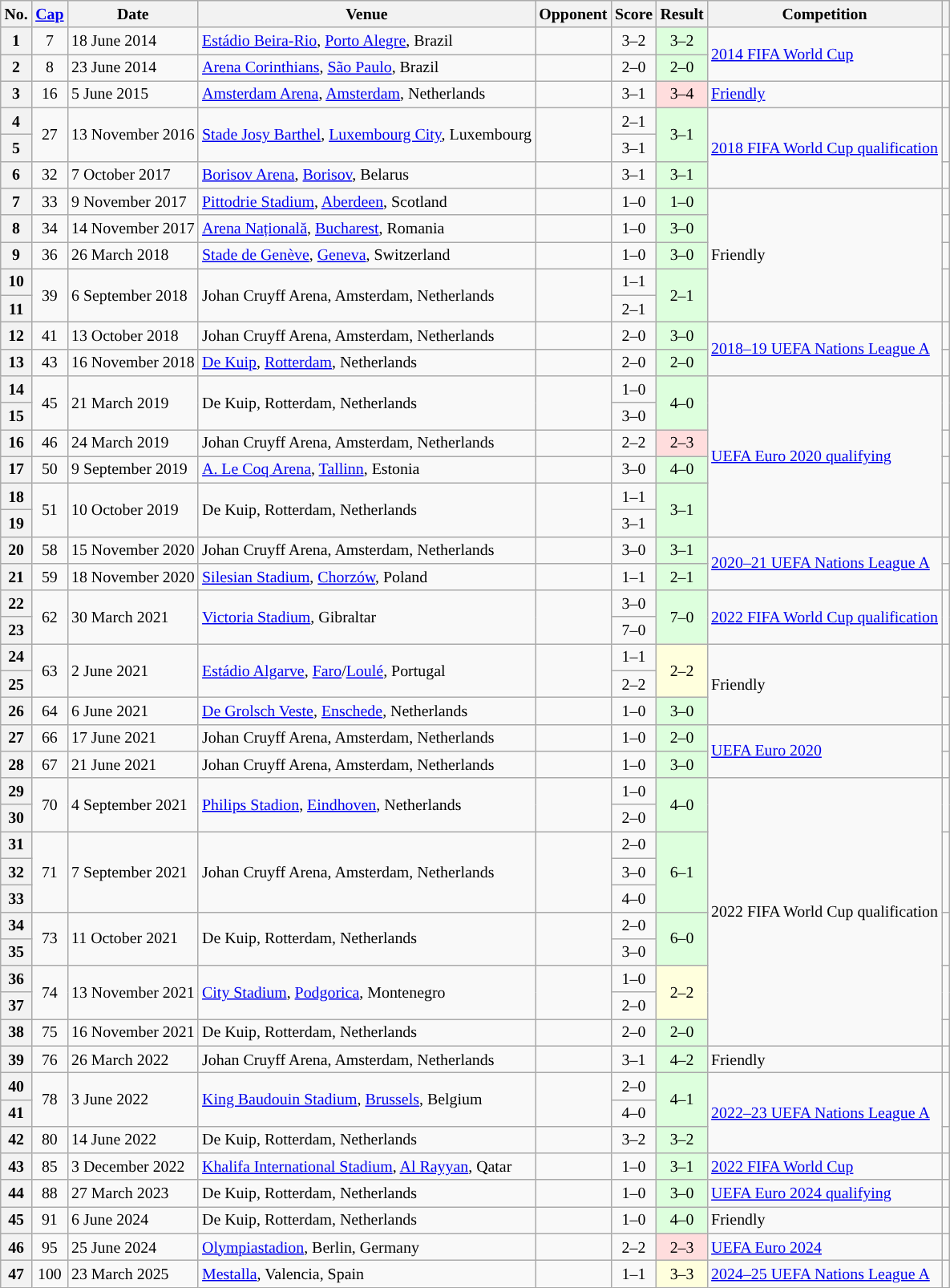<table class="wikitable sortable plainrowheaders" style="font-size: 83%">
<tr>
<th scope="col">No.</th>
<th scope="col"><a href='#'>Cap</a></th>
<th scope="col">Date</th>
<th scope="col">Venue</th>
<th scope="col">Opponent</th>
<th scope="col">Score</th>
<th scope="col">Result</th>
<th scope="col">Competition</th>
<th scope="col" class="unsortable"></th>
</tr>
<tr>
<th scope="row" style="text-align: center;">1</th>
<td align="center">7</td>
<td>18 June 2014</td>
<td><a href='#'>Estádio Beira-Rio</a>, <a href='#'>Porto Alegre</a>, Brazil</td>
<td></td>
<td align="center">3–2</td>
<td align="center" bgcolor="#DDFFDD">3–2</td>
<td rowspan="2"><a href='#'>2014 FIFA World Cup</a></td>
<td></td>
</tr>
<tr>
<th scope="row" style="text-align: center;">2</th>
<td align="center">8</td>
<td>23 June 2014</td>
<td><a href='#'>Arena Corinthians</a>, <a href='#'>São Paulo</a>, Brazil</td>
<td></td>
<td align="center">2–0</td>
<td align="center" bgcolor="#DDFFDD">2–0</td>
<td></td>
</tr>
<tr>
<th scope="row" style="text-align: center;">3</th>
<td align="center">16</td>
<td>5 June 2015</td>
<td><a href='#'>Amsterdam Arena</a>, <a href='#'>Amsterdam</a>, Netherlands</td>
<td></td>
<td align="center">3–1</td>
<td align="center" bgcolor="#FFDDDD">3–4</td>
<td><a href='#'>Friendly</a></td>
<td></td>
</tr>
<tr>
<th scope="row" style="text-align: center;">4</th>
<td rowspan="2" align="center">27</td>
<td rowspan="2">13 November 2016</td>
<td rowspan="2"><a href='#'>Stade Josy Barthel</a>, <a href='#'>Luxembourg City</a>, Luxembourg</td>
<td rowspan="2"></td>
<td align="center">2–1</td>
<td rowspan="2" align="center" bgcolor="#DDFFDD">3–1</td>
<td rowspan="3"><a href='#'>2018 FIFA World Cup qualification</a></td>
<td rowspan="2"></td>
</tr>
<tr>
<th scope="row" style="text-align: center;">5</th>
<td align="center">3–1</td>
</tr>
<tr>
<th scope="row" style="text-align: center;">6</th>
<td align="center">32</td>
<td>7 October 2017</td>
<td><a href='#'>Borisov Arena</a>, <a href='#'>Borisov</a>, Belarus</td>
<td></td>
<td align="center">3–1</td>
<td align="center" bgcolor="#DDFFDD">3–1</td>
<td></td>
</tr>
<tr>
<th scope="row" style="text-align: center;">7</th>
<td align="center">33</td>
<td>9 November 2017</td>
<td><a href='#'>Pittodrie Stadium</a>, <a href='#'>Aberdeen</a>, Scotland</td>
<td></td>
<td align="center">1–0</td>
<td align="center" bgcolor="#DDFFDD">1–0</td>
<td rowspan="5">Friendly</td>
<td></td>
</tr>
<tr>
<th scope="row" style="text-align: center;">8</th>
<td align="center">34</td>
<td>14 November 2017</td>
<td><a href='#'>Arena Națională</a>, <a href='#'>Bucharest</a>, Romania</td>
<td></td>
<td align="center">1–0</td>
<td align="center" bgcolor="#DDFFDD">3–0</td>
<td></td>
</tr>
<tr>
<th scope="row" style="text-align: center;">9</th>
<td align="center">36</td>
<td>26 March 2018</td>
<td><a href='#'>Stade de Genève</a>, <a href='#'>Geneva</a>, Switzerland</td>
<td></td>
<td align="center">1–0</td>
<td align="center" bgcolor="#DDFFDD">3–0</td>
<td></td>
</tr>
<tr>
<th scope="row" style="text-align: center;">10</th>
<td rowspan="2" align="center">39</td>
<td rowspan="2">6 September 2018</td>
<td rowspan="2">Johan Cruyff Arena, Amsterdam, Netherlands</td>
<td rowspan="2"></td>
<td align="center">1–1</td>
<td rowspan="2" align="center" bgcolor="#DDFFDD">2–1</td>
<td rowspan="2"></td>
</tr>
<tr>
<th scope="row" style="text-align: center;">11</th>
<td align="center">2–1</td>
</tr>
<tr>
<th scope="row" style="text-align: center;">12</th>
<td align="center">41</td>
<td>13 October 2018</td>
<td>Johan Cruyff Arena, Amsterdam, Netherlands</td>
<td></td>
<td align="center">2–0</td>
<td align="center" bgcolor="#DDFFDD">3–0</td>
<td rowspan="2"><a href='#'>2018–19 UEFA Nations League A</a></td>
<td></td>
</tr>
<tr>
<th scope="row" style="text-align: center;">13</th>
<td align="center">43</td>
<td>16 November 2018</td>
<td><a href='#'>De Kuip</a>, <a href='#'>Rotterdam</a>, Netherlands</td>
<td></td>
<td align="center">2–0</td>
<td align="center" bgcolor="#DDFFDD">2–0</td>
<td></td>
</tr>
<tr>
<th scope="row" style="text-align: center;">14</th>
<td rowspan="2" align="center">45</td>
<td rowspan="2">21 March 2019</td>
<td rowspan="2">De Kuip, Rotterdam, Netherlands</td>
<td rowspan="2"></td>
<td align="center">1–0</td>
<td rowspan="2" align="center" bgcolor="#DDFFDD">4–0</td>
<td rowspan="6"><a href='#'>UEFA Euro 2020 qualifying</a></td>
<td rowspan="2"></td>
</tr>
<tr>
<th scope="row" style="text-align: center;">15</th>
<td align="center">3–0</td>
</tr>
<tr>
<th scope="row" style="text-align: center;">16</th>
<td align="center">46</td>
<td>24 March 2019</td>
<td>Johan Cruyff Arena, Amsterdam, Netherlands</td>
<td></td>
<td align="center">2–2</td>
<td align="center" bgcolor="#FFDDDD">2–3</td>
<td></td>
</tr>
<tr>
<th scope="row" style="text-align: center;">17</th>
<td align="center">50</td>
<td>9 September 2019</td>
<td><a href='#'>A. Le Coq Arena</a>, <a href='#'>Tallinn</a>, Estonia</td>
<td></td>
<td align="center">3–0</td>
<td align="center" bgcolor="#DDFFDD">4–0</td>
<td></td>
</tr>
<tr>
<th scope="row" style="text-align: center;">18</th>
<td rowspan="2" align="center">51</td>
<td rowspan="2">10 October 2019</td>
<td rowspan="2">De Kuip, Rotterdam, Netherlands</td>
<td rowspan="2"></td>
<td align="center">1–1</td>
<td rowspan="2" align="center" bgcolor="#DDFFDD">3–1</td>
<td rowspan="2"></td>
</tr>
<tr>
<th scope="row" style="text-align: center;">19</th>
<td align="center">3–1</td>
</tr>
<tr>
<th scope="row" style="text-align: center;">20</th>
<td align="center">58</td>
<td>15 November 2020</td>
<td>Johan Cruyff Arena, Amsterdam, Netherlands</td>
<td></td>
<td align="center">3–0</td>
<td align="center" bgcolor="#DDFFDD">3–1</td>
<td rowspan="2"><a href='#'>2020–21 UEFA Nations League A</a></td>
<td></td>
</tr>
<tr>
<th scope="row" style="text-align: center;">21</th>
<td align="center">59</td>
<td>18 November 2020</td>
<td><a href='#'>Silesian Stadium</a>, <a href='#'>Chorzów</a>, Poland</td>
<td></td>
<td align="center">1–1</td>
<td align="center" bgcolor="#DDFFDD">2–1</td>
<td></td>
</tr>
<tr>
<th scope="row" style="text-align: center;">22</th>
<td rowspan="2" align="center">62</td>
<td rowspan="2">30 March 2021</td>
<td rowspan="2"><a href='#'>Victoria Stadium</a>, Gibraltar</td>
<td rowspan="2"></td>
<td align="center">3–0</td>
<td rowspan="2" align="center" bgcolor="#DDFFDD">7–0</td>
<td rowspan="2"><a href='#'>2022 FIFA World Cup qualification</a></td>
<td rowspan="2"></td>
</tr>
<tr>
<th scope="row" style="text-align: center;">23</th>
<td align="center">7–0</td>
</tr>
<tr>
<th scope="row" style="text-align: center;">24</th>
<td rowspan="2" align="center">63</td>
<td rowspan="2">2 June 2021</td>
<td rowspan="2"><a href='#'>Estádio Algarve</a>, <a href='#'>Faro</a>/<a href='#'>Loulé</a>, Portugal</td>
<td rowspan="2"></td>
<td align="center">1–1</td>
<td rowspan="2" align="center" bgcolor="#FFFFDD">2–2</td>
<td rowspan="3">Friendly</td>
<td rowspan='2"'></td>
</tr>
<tr>
<th scope="row" style="text-align: center;">25</th>
<td align="center">2–2</td>
</tr>
<tr>
<th scope="row" style="text-align: center;">26</th>
<td align="center">64</td>
<td>6 June 2021</td>
<td><a href='#'>De Grolsch Veste</a>, <a href='#'>Enschede</a>, Netherlands</td>
<td></td>
<td align="center">1–0</td>
<td align="center" bgcolor="#DDFFDD">3–0</td>
<td></td>
</tr>
<tr>
<th scope="row" style="text-align: center;">27</th>
<td align="center">66</td>
<td>17 June 2021</td>
<td>Johan Cruyff Arena, Amsterdam, Netherlands</td>
<td></td>
<td align="center">1–0</td>
<td align="center" bgcolor="#DDFFDD">2–0</td>
<td rowspan="2"><a href='#'>UEFA Euro 2020</a></td>
<td></td>
</tr>
<tr>
<th scope="row" style="text-align: center;">28</th>
<td align="center">67</td>
<td>21 June 2021</td>
<td>Johan Cruyff Arena, Amsterdam, Netherlands</td>
<td></td>
<td align="center">1–0</td>
<td align="center" bgcolor="#DDFFDD">3–0</td>
<td></td>
</tr>
<tr>
<th scope="row" style="text-align: center;">29</th>
<td rowspan="2" align="center">70</td>
<td rowspan="2">4 September 2021</td>
<td rowspan="2"><a href='#'>Philips Stadion</a>, <a href='#'>Eindhoven</a>, Netherlands</td>
<td rowspan="2"></td>
<td align="center">1–0</td>
<td rowspan="2" align="center" bgcolor="#DDFFDD">4–0</td>
<td rowspan="10">2022 FIFA World Cup qualification</td>
<td rowspan="2"></td>
</tr>
<tr>
<th scope="row" style="text-align: center;">30</th>
<td align="center">2–0</td>
</tr>
<tr>
<th scope="row" style="text-align: center;">31</th>
<td rowspan="3" align="center">71</td>
<td rowspan="3">7 September 2021</td>
<td rowspan="3">Johan Cruyff Arena, Amsterdam, Netherlands</td>
<td rowspan="3"></td>
<td align="center">2–0</td>
<td rowspan="3" align="center" bgcolor="#DDFFDD">6–1</td>
<td rowspan="3"></td>
</tr>
<tr>
<th scope="row" style="text-align: center;">32</th>
<td align="center">3–0</td>
</tr>
<tr>
<th scope="row" style="text-align: center;">33</th>
<td align="center">4–0</td>
</tr>
<tr>
<th scope="row" style="text-align: center;">34</th>
<td rowspan="2" align="center">73</td>
<td rowspan="2">11 October 2021</td>
<td rowspan="2">De Kuip, Rotterdam, Netherlands</td>
<td rowspan="2"></td>
<td align="center">2–0</td>
<td rowspan="2" align="center" bgcolor="#DDFFDD">6–0</td>
<td rowspan="2"></td>
</tr>
<tr>
<th scope="row" style="text-align: center;">35</th>
<td align="center">3–0</td>
</tr>
<tr>
<th scope="row" style="text-align: center;">36</th>
<td rowspan="2" align="center">74</td>
<td rowspan="2">13 November 2021</td>
<td rowspan="2"><a href='#'>City Stadium</a>, <a href='#'>Podgorica</a>, Montenegro</td>
<td rowspan="2"></td>
<td align="center">1–0</td>
<td rowspan="2" align="center" bgcolor="#FFFFDD">2–2</td>
<td rowspan="2"></td>
</tr>
<tr>
<th scope="row" style="text-align: center;">37</th>
<td align="center">2–0</td>
</tr>
<tr>
<th scope="row" style="text-align: center;">38</th>
<td align="center">75</td>
<td>16 November 2021</td>
<td>De Kuip, Rotterdam, Netherlands</td>
<td></td>
<td align="center">2–0</td>
<td align="center" bgcolor="#DDFFDD">2–0</td>
<td></td>
</tr>
<tr>
<th scope="row" style="text-align: center;">39</th>
<td align="center">76</td>
<td>26 March 2022</td>
<td>Johan Cruyff Arena, Amsterdam, Netherlands</td>
<td></td>
<td align="center">3–1</td>
<td align="center" bgcolor="#DDFFDD">4–2</td>
<td>Friendly</td>
<td></td>
</tr>
<tr>
<th scope="row" style="text-align: center;">40</th>
<td rowspan="2" align="center">78</td>
<td rowspan="2">3 June 2022</td>
<td rowspan="2"><a href='#'>King Baudouin Stadium</a>, <a href='#'>Brussels</a>, Belgium</td>
<td rowspan="2"></td>
<td align="center">2–0</td>
<td rowspan="2" align="center" bgcolor="#DDFFDD">4–1</td>
<td rowspan="3"><a href='#'>2022–23 UEFA Nations League A</a></td>
<td rowspan="2"></td>
</tr>
<tr>
<th scope="row" style="text-align: center;">41</th>
<td align="center">4–0</td>
</tr>
<tr>
<th scope="row" style="text-align: center;">42</th>
<td align="center">80</td>
<td>14 June 2022</td>
<td>De Kuip, Rotterdam, Netherlands</td>
<td></td>
<td align="center">3–2</td>
<td align="center" bgcolor="#DDFFDD">3–2</td>
<td></td>
</tr>
<tr>
<th scope="row" style="text-align: center;">43</th>
<td align="center">85</td>
<td>3 December 2022</td>
<td><a href='#'>Khalifa International Stadium</a>, <a href='#'>Al Rayyan</a>, Qatar</td>
<td></td>
<td align="center">1–0</td>
<td align="center" bgcolor="#DDFFDD">3–1</td>
<td><a href='#'>2022 FIFA World Cup</a></td>
<td></td>
</tr>
<tr>
<th scope="row" style="text-align: center;">44</th>
<td align="center">88</td>
<td>27 March 2023</td>
<td>De Kuip, Rotterdam, Netherlands</td>
<td></td>
<td align="center">1–0</td>
<td align="center" bgcolor="#DDFFDD">3–0</td>
<td><a href='#'>UEFA Euro 2024 qualifying</a></td>
<td></td>
</tr>
<tr>
<th scope="row" style="text-align: center;">45</th>
<td align="center">91</td>
<td>6 June 2024</td>
<td>De Kuip, Rotterdam, Netherlands</td>
<td></td>
<td align="center">1–0</td>
<td align="center" bgcolor="#DDFFDD">4–0</td>
<td>Friendly</td>
<td></td>
</tr>
<tr>
<th scope="row" style="text-align: center;">46</th>
<td align="center">95</td>
<td>25 June 2024</td>
<td><a href='#'>Olympiastadion</a>, Berlin, Germany</td>
<td></td>
<td align="center">2–2</td>
<td align="center" bgcolor="#FFDDDD">2–3</td>
<td><a href='#'>UEFA Euro 2024</a></td>
<td></td>
</tr>
<tr>
<th scope="row" style="text-align: center;">47</th>
<td align="center">100</td>
<td>23 March 2025</td>
<td><a href='#'>Mestalla</a>, Valencia, Spain</td>
<td></td>
<td align="center">1–1</td>
<td align="center" bgcolor="#FFFFDD">3–3 <br></td>
<td><a href='#'>2024–25 UEFA Nations League A</a></td>
<td></td>
</tr>
</table>
